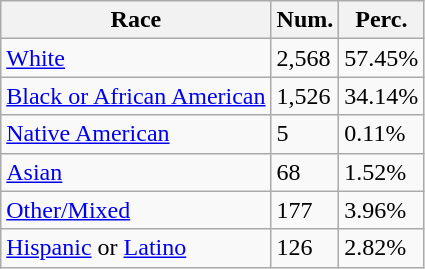<table class="wikitable">
<tr>
<th>Race</th>
<th>Num.</th>
<th>Perc.</th>
</tr>
<tr>
<td><a href='#'>White</a></td>
<td>2,568</td>
<td>57.45%</td>
</tr>
<tr>
<td><a href='#'>Black or African American</a></td>
<td>1,526</td>
<td>34.14%</td>
</tr>
<tr>
<td><a href='#'>Native American</a></td>
<td>5</td>
<td>0.11%</td>
</tr>
<tr>
<td><a href='#'>Asian</a></td>
<td>68</td>
<td>1.52%</td>
</tr>
<tr>
<td><a href='#'>Other/Mixed</a></td>
<td>177</td>
<td>3.96%</td>
</tr>
<tr>
<td><a href='#'>Hispanic</a> or <a href='#'>Latino</a></td>
<td>126</td>
<td>2.82%</td>
</tr>
</table>
